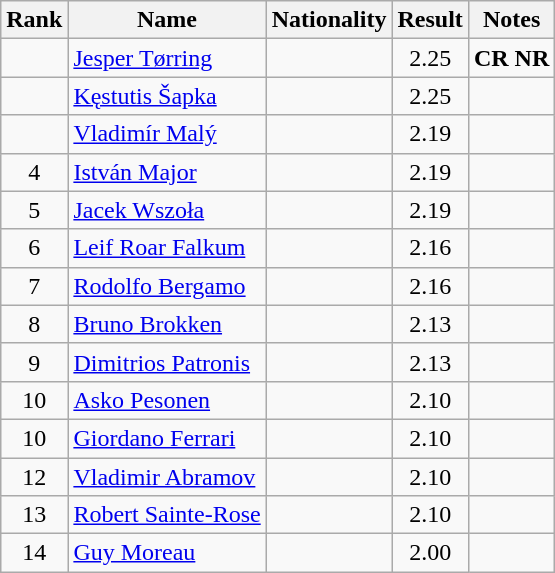<table class="wikitable sortable" style="text-align:center">
<tr>
<th>Rank</th>
<th>Name</th>
<th>Nationality</th>
<th>Result</th>
<th>Notes</th>
</tr>
<tr>
<td></td>
<td align=left><a href='#'>Jesper Tørring</a></td>
<td align=left></td>
<td>2.25</td>
<td><strong>CR NR</strong></td>
</tr>
<tr>
<td></td>
<td align=left><a href='#'>Kęstutis Šapka</a></td>
<td align=left></td>
<td>2.25</td>
<td></td>
</tr>
<tr>
<td></td>
<td align=left><a href='#'>Vladimír Malý</a></td>
<td align=left></td>
<td>2.19</td>
<td></td>
</tr>
<tr>
<td>4</td>
<td align=left><a href='#'>István Major</a></td>
<td align=left></td>
<td>2.19</td>
<td></td>
</tr>
<tr>
<td>5</td>
<td align=left><a href='#'>Jacek Wszoła</a></td>
<td align=left></td>
<td>2.19</td>
<td></td>
</tr>
<tr>
<td>6</td>
<td align=left><a href='#'>Leif Roar Falkum</a></td>
<td align=left></td>
<td>2.16</td>
<td></td>
</tr>
<tr>
<td>7</td>
<td align=left><a href='#'>Rodolfo Bergamo</a></td>
<td align=left></td>
<td>2.16</td>
<td></td>
</tr>
<tr>
<td>8</td>
<td align=left><a href='#'>Bruno Brokken</a></td>
<td align=left></td>
<td>2.13</td>
<td></td>
</tr>
<tr>
<td>9</td>
<td align=left><a href='#'>Dimitrios Patronis</a></td>
<td align=left></td>
<td>2.13</td>
<td></td>
</tr>
<tr>
<td>10</td>
<td align=left><a href='#'>Asko Pesonen</a></td>
<td align=left></td>
<td>2.10</td>
<td></td>
</tr>
<tr>
<td>10</td>
<td align=left><a href='#'>Giordano Ferrari</a></td>
<td align=left></td>
<td>2.10</td>
<td></td>
</tr>
<tr>
<td>12</td>
<td align=left><a href='#'>Vladimir Abramov</a></td>
<td align=left></td>
<td>2.10</td>
<td></td>
</tr>
<tr>
<td>13</td>
<td align=left><a href='#'>Robert Sainte-Rose</a></td>
<td align=left></td>
<td>2.10</td>
<td></td>
</tr>
<tr>
<td>14</td>
<td align=left><a href='#'>Guy Moreau</a></td>
<td align=left></td>
<td>2.00</td>
<td></td>
</tr>
</table>
